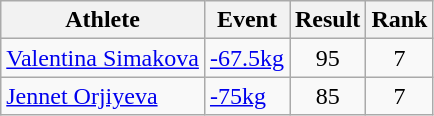<table class="wikitable">
<tr>
<th>Athlete</th>
<th>Event</th>
<th>Result</th>
<th>Rank</th>
</tr>
<tr align=center>
<td align=left><a href='#'>Valentina Simakova</a></td>
<td align=left><a href='#'>-67.5kg</a></td>
<td>95</td>
<td>7</td>
</tr>
<tr align=center>
<td align=left><a href='#'>Jennet Orjiyeva</a></td>
<td align=left><a href='#'>-75kg</a></td>
<td>85</td>
<td>7</td>
</tr>
</table>
